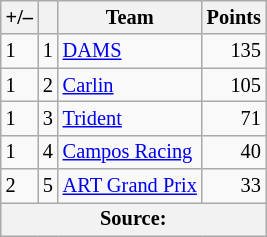<table class="wikitable" style="font-size: 85%;">
<tr>
<th scope="col">+/–</th>
<th scope="col"></th>
<th scope="col">Team</th>
<th scope="col">Points</th>
</tr>
<tr>
<td align="left"> 1</td>
<td align="center">1</td>
<td> <a href='#'>DAMS</a></td>
<td align="right">135</td>
</tr>
<tr>
<td align="left"> 1</td>
<td align="center">2</td>
<td> <a href='#'>Carlin</a></td>
<td align="right">105</td>
</tr>
<tr>
<td align="left"> 1</td>
<td align="center">3</td>
<td> <a href='#'>Trident</a></td>
<td align="right">71</td>
</tr>
<tr>
<td align="left"> 1</td>
<td align="center">4</td>
<td> <a href='#'>Campos Racing</a></td>
<td align="right">40</td>
</tr>
<tr>
<td align="left"> 2</td>
<td align="center">5</td>
<td> <a href='#'>ART Grand Prix</a></td>
<td align="right">33</td>
</tr>
<tr>
<th colspan="4">Source:</th>
</tr>
</table>
